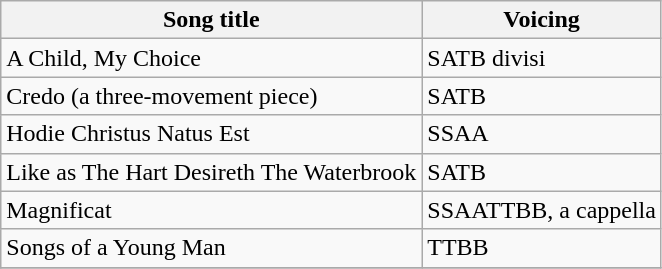<table class="wikitable">
<tr>
<th>Song title</th>
<th>Voicing</th>
</tr>
<tr>
<td align="left" valign="top">A Child, My Choice</td>
<td align="left" valign="top">SATB divisi</td>
</tr>
<tr>
<td align="left" valign="top">Credo (a three-movement piece)</td>
<td align="left" valign="top">SATB</td>
</tr>
<tr>
<td align="left" valign="top">Hodie Christus Natus Est</td>
<td align="left" valign="top">SSAA</td>
</tr>
<tr>
<td align="left" valign="top">Like as The Hart Desireth The Waterbrook</td>
<td align="left" valign="top">SATB</td>
</tr>
<tr>
<td align="left" valign="top">Magnificat</td>
<td align="left" valign="top">SSAATTBB, a cappella</td>
</tr>
<tr>
<td align="left" valign="top">Songs of a Young Man</td>
<td align="left" valign="top">TTBB</td>
</tr>
<tr>
</tr>
</table>
